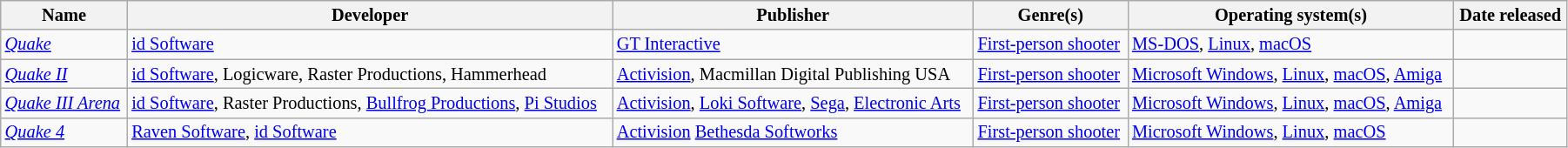<table class="wikitable sortable" style="font-size:85%; width:95%">
<tr>
<th>Name</th>
<th>Developer</th>
<th>Publisher</th>
<th>Genre(s)</th>
<th>Operating system(s)</th>
<th>Date released</th>
</tr>
<tr>
<td><em><a href='#'>Quake</a></em></td>
<td><a href='#'>id Software</a></td>
<td><a href='#'>GT Interactive</a></td>
<td><a href='#'>First-person shooter</a></td>
<td><a href='#'>MS-DOS</a>, <a href='#'>Linux</a>, <a href='#'>macOS</a></td>
<td></td>
</tr>
<tr>
<td><em><a href='#'>Quake II</a></em></td>
<td><a href='#'>id Software</a>, Logicware, Raster Productions, Hammerhead</td>
<td><a href='#'>Activision</a>, Macmillan Digital Publishing USA</td>
<td><a href='#'>First-person shooter</a></td>
<td><a href='#'>Microsoft Windows</a>, <a href='#'>Linux</a>, <a href='#'>macOS</a>, <a href='#'>Amiga</a></td>
<td></td>
</tr>
<tr>
<td><em><a href='#'>Quake III Arena</a></em></td>
<td><a href='#'>id Software</a>, Raster Productions, <a href='#'>Bullfrog Productions</a>, <a href='#'>Pi Studios</a></td>
<td><a href='#'>Activision</a>, <a href='#'>Loki Software</a>, <a href='#'>Sega</a>, <a href='#'>Electronic Arts</a></td>
<td><a href='#'>First-person shooter</a></td>
<td><a href='#'>Microsoft Windows</a>, <a href='#'>Linux</a>, <a href='#'>macOS</a>, <a href='#'>Amiga</a></td>
<td></td>
</tr>
<tr>
<td><em><a href='#'>Quake 4</a></em></td>
<td><a href='#'>Raven Software</a>, <a href='#'>id Software</a></td>
<td><a href='#'>Activision</a> <a href='#'>Bethesda Softworks</a></td>
<td><a href='#'>First-person shooter</a></td>
<td><a href='#'>Microsoft Windows</a>, <a href='#'>Linux</a>, <a href='#'>macOS</a></td>
<td></td>
</tr>
</table>
